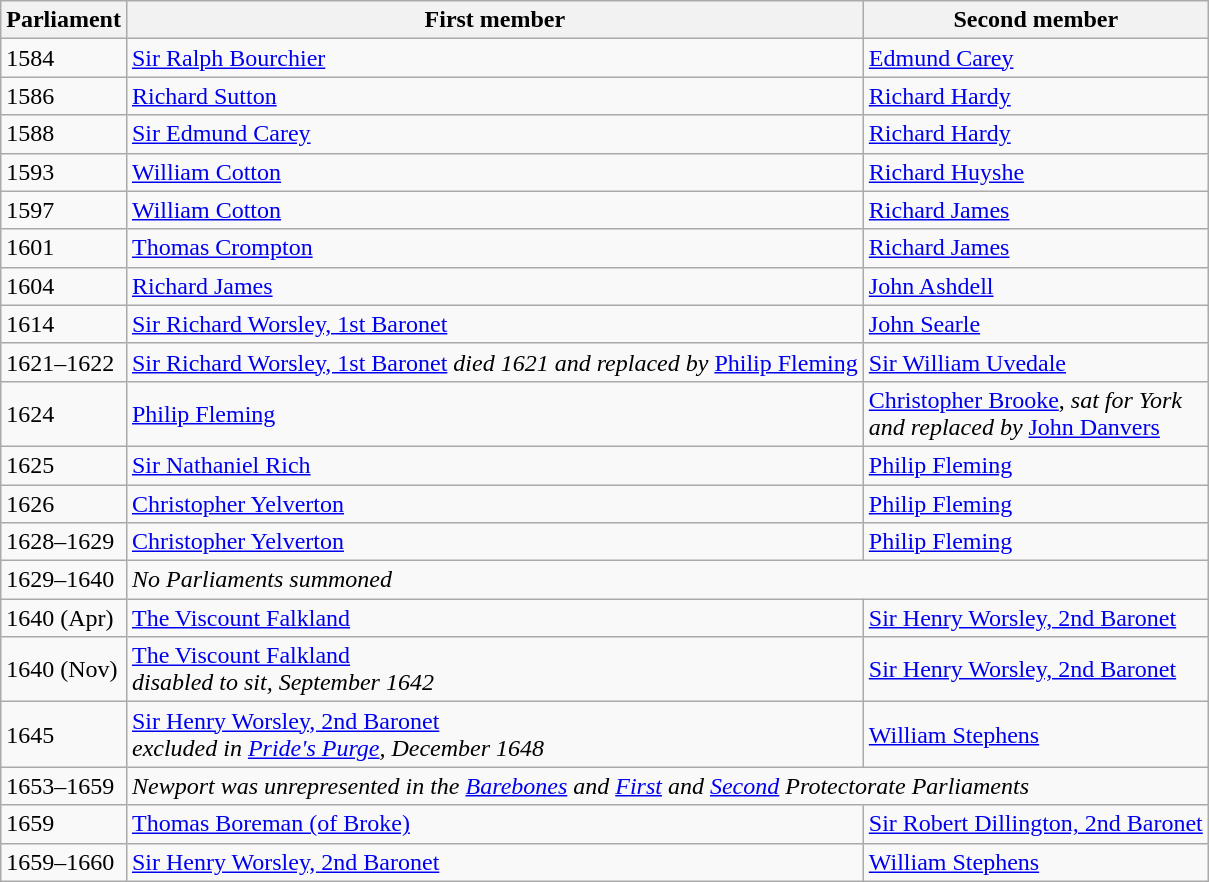<table class="wikitable">
<tr>
<th>Parliament</th>
<th>First member</th>
<th>Second member</th>
</tr>
<tr>
<td>1584</td>
<td><a href='#'>Sir Ralph Bourchier</a></td>
<td><a href='#'>Edmund Carey</a></td>
</tr>
<tr>
<td>1586</td>
<td><a href='#'>Richard Sutton</a></td>
<td><a href='#'>Richard Hardy</a></td>
</tr>
<tr>
<td>1588</td>
<td><a href='#'>Sir Edmund Carey</a></td>
<td><a href='#'>Richard Hardy</a></td>
</tr>
<tr>
<td>1593</td>
<td><a href='#'>William Cotton</a></td>
<td><a href='#'>Richard Huyshe</a></td>
</tr>
<tr>
<td>1597</td>
<td><a href='#'>William Cotton</a></td>
<td><a href='#'>Richard James</a></td>
</tr>
<tr>
<td>1601</td>
<td><a href='#'>Thomas Crompton</a></td>
<td><a href='#'>Richard James</a></td>
</tr>
<tr>
<td>1604</td>
<td><a href='#'>Richard James</a></td>
<td><a href='#'>John Ashdell</a></td>
</tr>
<tr>
<td>1614</td>
<td><a href='#'>Sir Richard Worsley, 1st Baronet</a></td>
<td><a href='#'>John Searle</a></td>
</tr>
<tr>
<td>1621–1622</td>
<td><a href='#'>Sir Richard Worsley, 1st Baronet</a> <em>died 1621 and replaced by</em> <a href='#'>Philip Fleming</a></td>
<td><a href='#'>Sir William Uvedale</a></td>
</tr>
<tr>
<td>1624</td>
<td><a href='#'>Philip Fleming</a></td>
<td><a href='#'>Christopher Brooke</a>, <em>sat for York <br> and replaced by</em> <a href='#'>John Danvers</a></td>
</tr>
<tr>
<td>1625</td>
<td><a href='#'>Sir Nathaniel Rich</a></td>
<td><a href='#'>Philip Fleming</a></td>
</tr>
<tr>
<td>1626</td>
<td><a href='#'>Christopher Yelverton</a></td>
<td><a href='#'>Philip Fleming</a></td>
</tr>
<tr>
<td>1628–1629</td>
<td><a href='#'>Christopher Yelverton</a></td>
<td><a href='#'>Philip Fleming</a></td>
</tr>
<tr>
<td>1629–1640</td>
<td colspan = "2"><em>No Parliaments summoned</em></td>
</tr>
<tr>
<td>1640 (Apr)</td>
<td><a href='#'>The Viscount Falkland</a></td>
<td><a href='#'>Sir Henry Worsley, 2nd Baronet</a></td>
</tr>
<tr>
<td>1640 (Nov)</td>
<td><a href='#'>The Viscount Falkland</a> <br> <em>disabled to sit, September 1642</em></td>
<td><a href='#'>Sir Henry Worsley, 2nd Baronet</a></td>
</tr>
<tr>
<td>1645</td>
<td><a href='#'>Sir Henry Worsley, 2nd Baronet</a><br> <em>excluded in <a href='#'>Pride's Purge</a>, December 1648</em></td>
<td><a href='#'>William Stephens</a></td>
</tr>
<tr>
<td>1653–1659</td>
<td colspan = "2"><em>Newport was unrepresented in the <a href='#'>Barebones</a> and <a href='#'>First</a> and <a href='#'>Second</a> Protectorate Parliaments</em></td>
</tr>
<tr>
<td>1659</td>
<td><a href='#'>Thomas Boreman (of Broke)</a></td>
<td><a href='#'>Sir Robert Dillington, 2nd Baronet</a></td>
</tr>
<tr>
<td>1659–1660</td>
<td><a href='#'>Sir Henry Worsley, 2nd Baronet</a></td>
<td><a href='#'>William Stephens</a></td>
</tr>
</table>
